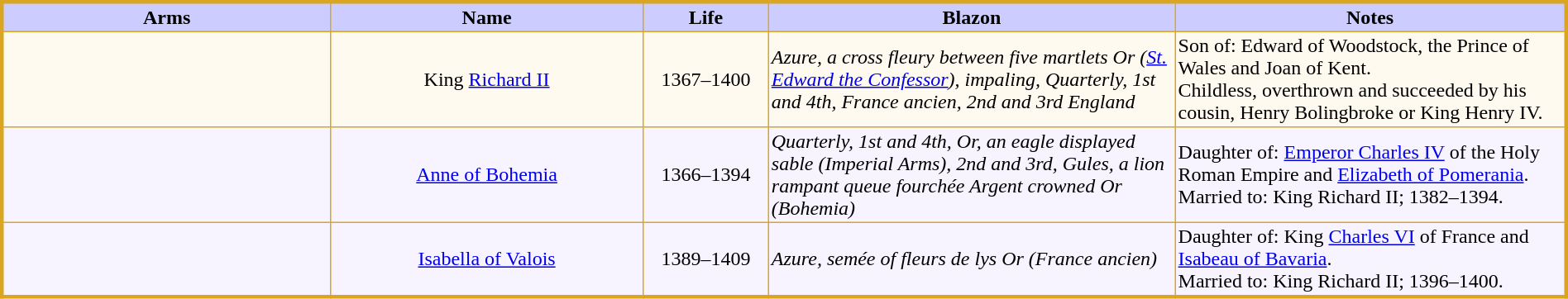<table width="100%" border="1" cellpadding="2" cellspacing="0" style="margin: 0.5em 0.3em 0.5em 0; background: #f9f9f9; border: 3px solid goldenrod; border-collapse: collapse;">
<tr>
<th width="21%" bgcolor = "#ccccff">Arms</th>
<th width="20%" bgcolor = "#ccccff">Name</th>
<th width="8%" bgcolor = "#ccccff">Life</th>
<th width="26%" bgcolor = "#ccccff">Blazon</th>
<th width="26%" bgcolor = "#ccccff">Notes</th>
</tr>
<tr bgcolor=fffaf0>
<td align="center"> </td>
<td align="center">King <a href='#'>Richard II</a></td>
<td align="center">1367–1400</td>
<td><em>Azure, a cross fleury between five martlets Or (<a href='#'>St. Edward the Confessor</a>), impaling, Quarterly, 1st and 4th, France ancien, 2nd and 3rd England</em></td>
<td>Son of: Edward of Woodstock, the Prince of Wales and Joan of Kent.<br>Childless, overthrown and succeeded by his cousin, Henry Bolingbroke or King Henry IV.</td>
</tr>
<tr bgcolor=#f8f4ff>
<td align="center"></td>
<td align="center"><a href='#'>Anne of Bohemia</a></td>
<td align="center">1366–1394</td>
<td><em>Quarterly, 1st and 4th, Or, an eagle displayed sable (Imperial Arms), 2nd and 3rd, Gules, a lion rampant queue fourchée Argent crowned Or (Bohemia)</em></td>
<td>Daughter of: <a href='#'>Emperor Charles IV</a> of the Holy Roman Empire and <a href='#'>Elizabeth of Pomerania</a>.<br>Married to: King Richard II; 1382–1394.</td>
</tr>
<tr bgcolor=#f8f4ff>
<td align="center"></td>
<td align="center"><a href='#'>Isabella of Valois</a></td>
<td align="center">1389–1409</td>
<td><em>Azure, semée of fleurs de lys Or (France ancien)</em></td>
<td>Daughter of: King <a href='#'>Charles VI</a> of France and <a href='#'>Isabeau of Bavaria</a>.<br>Married to: King Richard II; 1396–1400.</td>
</tr>
</table>
